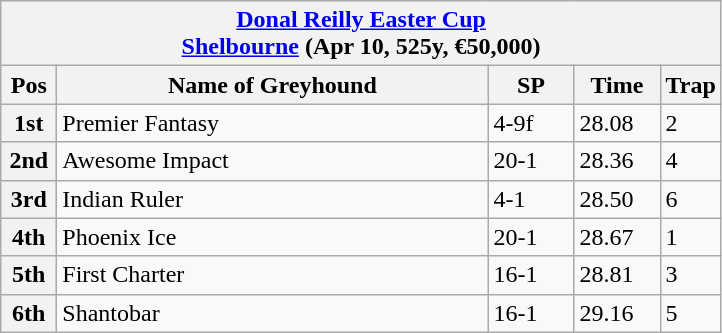<table class="wikitable">
<tr>
<th colspan="6"><a href='#'>Donal Reilly Easter Cup</a><br><a href='#'>Shelbourne</a> (Apr 10, 525y, €50,000)</th>
</tr>
<tr>
<th width=30>Pos</th>
<th width=280>Name of Greyhound</th>
<th width=50>SP</th>
<th width=50>Time</th>
<th width=30>Trap</th>
</tr>
<tr>
<th>1st</th>
<td>Premier Fantasy </td>
<td>4-9f</td>
<td>28.08</td>
<td>2</td>
</tr>
<tr>
<th>2nd</th>
<td>Awesome Impact</td>
<td>20-1</td>
<td>28.36</td>
<td>4</td>
</tr>
<tr>
<th>3rd</th>
<td>Indian Ruler</td>
<td>4-1</td>
<td>28.50</td>
<td>6</td>
</tr>
<tr>
<th>4th</th>
<td>Phoenix Ice</td>
<td>20-1</td>
<td>28.67</td>
<td>1</td>
</tr>
<tr>
<th>5th</th>
<td>First Charter</td>
<td>16-1</td>
<td>28.81</td>
<td>3</td>
</tr>
<tr>
<th>6th</th>
<td>Shantobar</td>
<td>16-1</td>
<td>29.16</td>
<td>5</td>
</tr>
</table>
